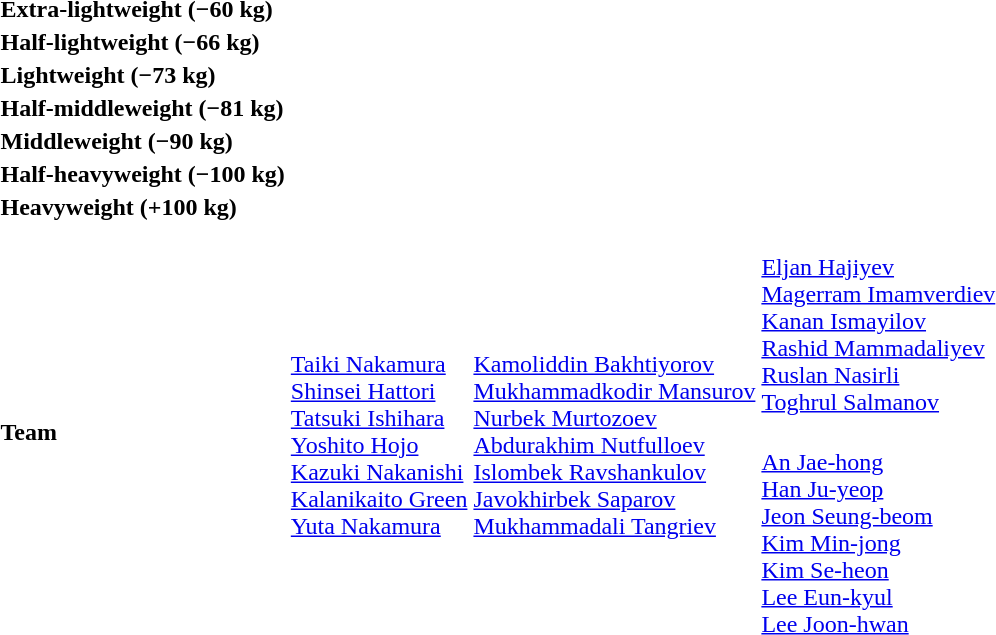<table>
<tr>
<th rowspan=2 style="text-align:left;">Extra-lightweight (−60 kg)<br></th>
<td rowspan=2></td>
<td rowspan=2></td>
<td></td>
</tr>
<tr>
<td></td>
</tr>
<tr>
<th rowspan=2 style="text-align:left;">Half-lightweight (−66 kg)<br></th>
<td rowspan=2></td>
<td rowspan=2></td>
<td></td>
</tr>
<tr>
<td></td>
</tr>
<tr>
<th rowspan=2 style="text-align:left;">Lightweight (−73 kg)<br></th>
<td rowspan=2></td>
<td rowspan=2></td>
<td></td>
</tr>
<tr>
<td></td>
</tr>
<tr>
<th rowspan=2 style="text-align:left;">Half-middleweight (−81 kg)<br></th>
<td rowspan=2></td>
<td rowspan=2></td>
<td></td>
</tr>
<tr>
<td></td>
</tr>
<tr>
<th rowspan=2 style="text-align:left;">Middleweight (−90 kg)<br></th>
<td rowspan=2></td>
<td rowspan=2></td>
<td></td>
</tr>
<tr>
<td></td>
</tr>
<tr>
<th rowspan=2 style="text-align:left;">Half-heavyweight (−100 kg)<br></th>
<td rowspan=2></td>
<td rowspan=2></td>
<td></td>
</tr>
<tr>
<td></td>
</tr>
<tr>
<th rowspan=2 style="text-align:left;">Heavyweight (+100 kg)<br></th>
<td rowspan=2></td>
<td rowspan=2></td>
<td></td>
</tr>
<tr>
<td></td>
</tr>
<tr>
<th rowspan=2 style="text-align:left;">Team<br></th>
<td rowspan=2><br><a href='#'>Taiki Nakamura</a><br><a href='#'>Shinsei Hattori</a><br><a href='#'>Tatsuki Ishihara</a><br><a href='#'>Yoshito Hojo</a><br><a href='#'>Kazuki Nakanishi</a><br><a href='#'>Kalanikaito Green</a><br><a href='#'>Yuta Nakamura</a></td>
<td rowspan=2><br><a href='#'>Kamoliddin Bakhtiyorov</a><br><a href='#'>Mukhammadkodir Mansurov</a><br><a href='#'>Nurbek Murtozoev</a><br><a href='#'>Abdurakhim Nutfulloev</a><br><a href='#'>Islombek Ravshankulov</a><br><a href='#'>Javokhirbek Saparov</a><br><a href='#'>Mukhammadali Tangriev</a></td>
<td><br><a href='#'>Eljan Hajiyev</a><br><a href='#'>Magerram Imamverdiev</a><br><a href='#'>Kanan Ismayilov</a><br><a href='#'>Rashid Mammadaliyev</a><br><a href='#'>Ruslan Nasirli</a><br><a href='#'>Toghrul Salmanov</a></td>
</tr>
<tr>
<td><br><a href='#'>An Jae-hong</a><br><a href='#'>Han Ju-yeop</a><br><a href='#'>Jeon Seung-beom</a><br><a href='#'>Kim Min-jong</a><br><a href='#'>Kim Se-heon</a><br><a href='#'>Lee Eun-kyul</a><br><a href='#'>Lee Joon-hwan</a></td>
</tr>
</table>
